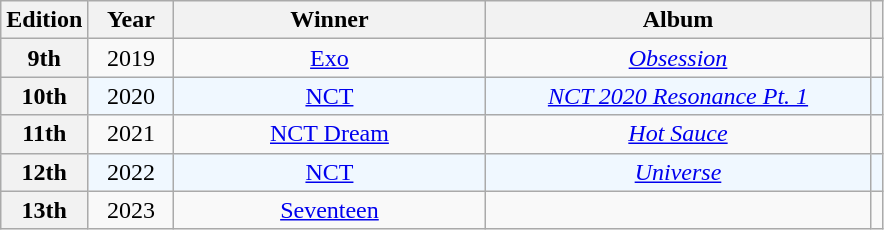<table class="wikitable plainrowheaders" style="text-align: center">
<tr>
<th scope="col" width="50">Edition</th>
<th scope="col" width="50">Year</th>
<th scope="col" width="200">Winner</th>
<th scope="col" width="250">Album</th>
<th scope="col"></th>
</tr>
<tr>
<th scope="row" style="text-align:center">9th</th>
<td>2019</td>
<td><a href='#'>Exo</a></td>
<td><em><a href='#'>Obsession</a></em></td>
<td></td>
</tr>
<tr style="background:#F0F8FF">
<th scope="row" style="text-align:center">10th</th>
<td>2020</td>
<td><a href='#'>NCT</a></td>
<td><em><a href='#'>NCT 2020 Resonance Pt. 1</a></em></td>
<td></td>
</tr>
<tr>
<th scope="row" style="text-align:center">11th</th>
<td>2021</td>
<td><a href='#'>NCT Dream</a></td>
<td><em><a href='#'>Hot Sauce</a></em></td>
<td></td>
</tr>
<tr style="background:#F0F8FF">
<th scope="row" style="text-align:center">12th</th>
<td>2022</td>
<td><a href='#'>NCT</a></td>
<td><em><a href='#'>Universe</a></em></td>
<td></td>
</tr>
<tr>
<th scope="row" style="text-align:center">13th</th>
<td>2023</td>
<td><a href='#'>Seventeen</a></td>
<td></td>
<td></td>
</tr>
</table>
